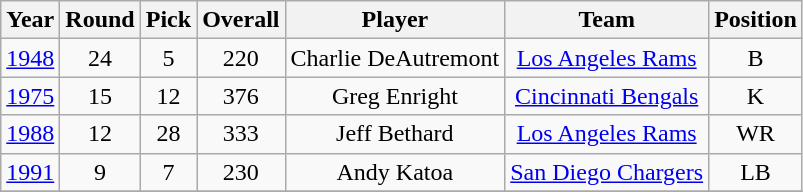<table class="wikitable sortable" style="text-align: center;">
<tr>
<th>Year</th>
<th>Round</th>
<th>Pick</th>
<th>Overall</th>
<th>Player</th>
<th>Team</th>
<th>Position</th>
</tr>
<tr>
<td><a href='#'>1948</a></td>
<td>24</td>
<td>5</td>
<td>220</td>
<td>Charlie DeAutremont</td>
<td><a href='#'>Los Angeles Rams</a></td>
<td>B</td>
</tr>
<tr>
<td><a href='#'>1975</a></td>
<td>15</td>
<td>12</td>
<td>376</td>
<td>Greg Enright</td>
<td><a href='#'>Cincinnati Bengals</a></td>
<td>K</td>
</tr>
<tr>
<td><a href='#'>1988</a></td>
<td>12</td>
<td>28</td>
<td>333</td>
<td>Jeff Bethard</td>
<td><a href='#'>Los Angeles Rams</a></td>
<td>WR</td>
</tr>
<tr>
<td><a href='#'>1991</a></td>
<td>9</td>
<td>7</td>
<td>230</td>
<td>Andy Katoa</td>
<td><a href='#'>San Diego Chargers</a></td>
<td>LB</td>
</tr>
<tr>
</tr>
</table>
